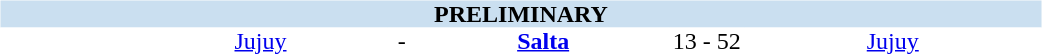<table table width=700>
<tr>
<td width=700 valign="top"><br><table border=0 cellspacing=0 cellpadding=0 style="font-size: 100%; border-collapse: collapse;" width=100%>
<tr bgcolor="#CADFF0">
<td style="font-size:100%"; align="center" colspan="6"><strong>PRELIMINARY</strong></td>
</tr>
<tr align=center bgcolor=#FFFFFF>
<td width=90></td>
<td width=170><a href='#'>Jujuy</a></td>
<td width=20>-</td>
<td width=170><strong><a href='#'>Salta</a></strong></td>
<td width=50>13 - 52</td>
<td width=200><a href='#'>Jujuy</a></td>
</tr>
</table>
</td>
</tr>
</table>
